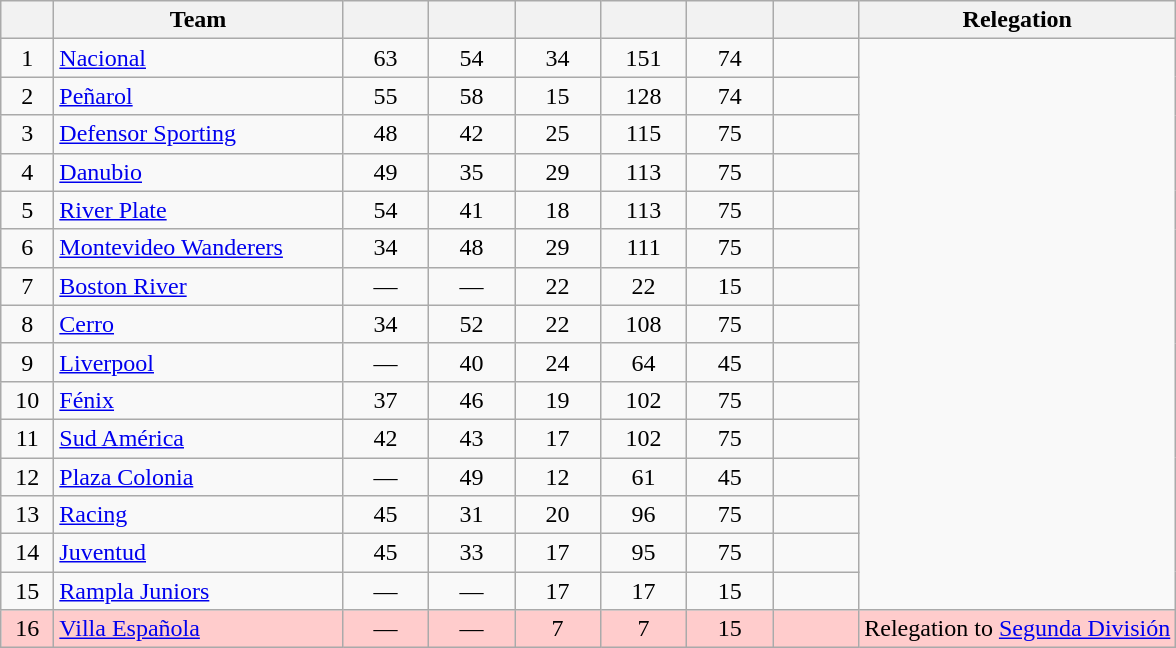<table class="wikitable" style="text-align: center;">
<tr>
<th width=28><br></th>
<th width=185>Team</th>
<th width=50></th>
<th width=50></th>
<th width=50></th>
<th width=50></th>
<th width=50></th>
<th width=50><br></th>
<th>Relegation</th>
</tr>
<tr>
<td>1</td>
<td align="left"><a href='#'>Nacional</a></td>
<td>63</td>
<td>54</td>
<td>34</td>
<td>151</td>
<td>74</td>
<td><strong></strong></td>
</tr>
<tr>
<td>2</td>
<td align="left"><a href='#'>Peñarol</a></td>
<td>55</td>
<td>58</td>
<td>15</td>
<td>128</td>
<td>74</td>
<td><strong></strong></td>
</tr>
<tr>
<td>3</td>
<td align="left"><a href='#'>Defensor Sporting</a></td>
<td>48</td>
<td>42</td>
<td>25</td>
<td>115</td>
<td>75</td>
<td><strong></strong></td>
</tr>
<tr>
<td>4</td>
<td align="left"><a href='#'>Danubio</a></td>
<td>49</td>
<td>35</td>
<td>29</td>
<td>113</td>
<td>75</td>
<td><strong></strong></td>
</tr>
<tr>
<td>5</td>
<td align="left"><a href='#'>River Plate</a></td>
<td>54</td>
<td>41</td>
<td>18</td>
<td>113</td>
<td>75</td>
<td><strong></strong></td>
</tr>
<tr>
<td>6</td>
<td align="left"><a href='#'>Montevideo Wanderers</a></td>
<td>34</td>
<td>48</td>
<td>29</td>
<td>111</td>
<td>75</td>
<td><strong></strong></td>
</tr>
<tr>
<td>7</td>
<td align="left"><a href='#'>Boston River</a></td>
<td>—</td>
<td>—</td>
<td>22</td>
<td>22</td>
<td>15</td>
<td><strong></strong></td>
</tr>
<tr>
<td>8</td>
<td align="left"><a href='#'>Cerro</a></td>
<td>34</td>
<td>52</td>
<td>22</td>
<td>108</td>
<td>75</td>
<td><strong></strong></td>
</tr>
<tr>
<td>9</td>
<td align="left"><a href='#'>Liverpool</a></td>
<td>—</td>
<td>40</td>
<td>24</td>
<td>64</td>
<td>45</td>
<td><strong></strong></td>
</tr>
<tr>
<td>10</td>
<td align="left"><a href='#'>Fénix</a></td>
<td>37</td>
<td>46</td>
<td>19</td>
<td>102</td>
<td>75</td>
<td><strong></strong></td>
</tr>
<tr>
<td>11</td>
<td align="left"><a href='#'>Sud América</a></td>
<td>42</td>
<td>43</td>
<td>17</td>
<td>102</td>
<td>75</td>
<td><strong></strong></td>
</tr>
<tr>
<td>12</td>
<td align="left"><a href='#'>Plaza Colonia</a></td>
<td>—</td>
<td>49</td>
<td>12</td>
<td>61</td>
<td>45</td>
<td><strong></strong></td>
</tr>
<tr>
<td>13</td>
<td align="left"><a href='#'>Racing</a></td>
<td>45</td>
<td>31</td>
<td>20</td>
<td>96</td>
<td>75</td>
<td><strong></strong></td>
</tr>
<tr>
<td>14</td>
<td align="left"><a href='#'>Juventud</a></td>
<td>45</td>
<td>33</td>
<td>17</td>
<td>95</td>
<td>75</td>
<td><strong></strong></td>
</tr>
<tr>
<td>15</td>
<td align="left"><a href='#'>Rampla Juniors</a></td>
<td>—</td>
<td>—</td>
<td>17</td>
<td>17</td>
<td>15</td>
<td><strong></strong></td>
</tr>
<tr bgcolor=#FFCCCC>
<td>16</td>
<td align="left"><a href='#'>Villa Española</a></td>
<td>—</td>
<td>—</td>
<td>7</td>
<td>7</td>
<td>15</td>
<td><strong></strong></td>
<td>Relegation to <a href='#'>Segunda División</a></td>
</tr>
</table>
